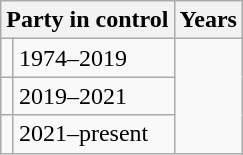<table class="wikitable">
<tr>
<th colspan=2>Party in control</th>
<th>Years</th>
</tr>
<tr>
<td></td>
<td>1974–2019</td>
</tr>
<tr>
<td></td>
<td>2019–2021</td>
</tr>
<tr>
<td></td>
<td>2021–present</td>
</tr>
</table>
